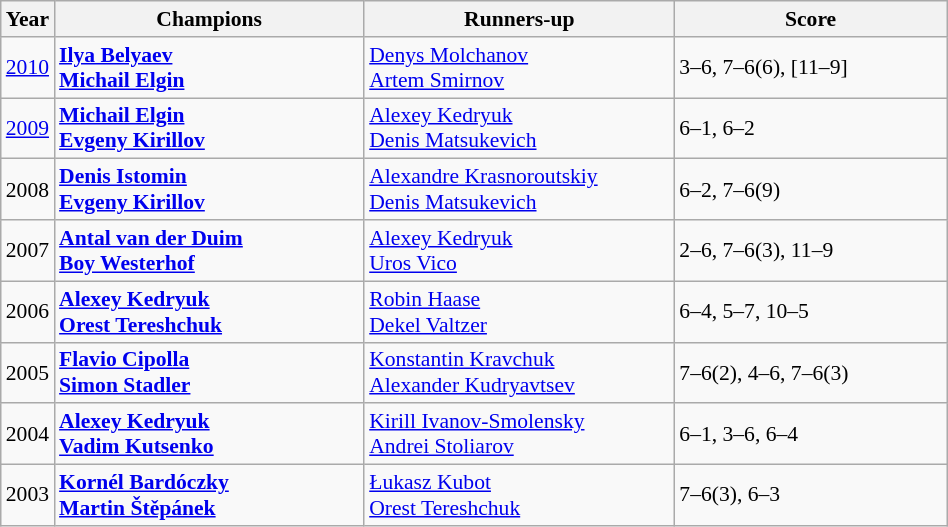<table class="wikitable" style="font-size:90%">
<tr>
<th>Year</th>
<th width="200">Champions</th>
<th width="200">Runners-up</th>
<th width="175">Score</th>
</tr>
<tr>
<td><a href='#'>2010</a></td>
<td> <strong><a href='#'>Ilya Belyaev</a></strong><br> <strong><a href='#'>Michail Elgin</a></strong></td>
<td> <a href='#'>Denys Molchanov</a><br> <a href='#'>Artem Smirnov</a></td>
<td>3–6, 7–6(6), [11–9]</td>
</tr>
<tr>
<td><a href='#'>2009</a></td>
<td> <strong><a href='#'>Michail Elgin</a></strong><br> <strong><a href='#'>Evgeny Kirillov</a></strong></td>
<td> <a href='#'>Alexey Kedryuk</a><br> <a href='#'>Denis Matsukevich</a></td>
<td>6–1, 6–2</td>
</tr>
<tr>
<td>2008</td>
<td> <strong><a href='#'>Denis Istomin</a></strong><br> <strong><a href='#'>Evgeny Kirillov</a></strong></td>
<td> <a href='#'>Alexandre Krasnoroutskiy</a><br> <a href='#'>Denis Matsukevich</a></td>
<td>6–2, 7–6(9)</td>
</tr>
<tr>
<td>2007</td>
<td> <strong><a href='#'>Antal van der Duim</a></strong><br> <strong><a href='#'>Boy Westerhof</a></strong></td>
<td> <a href='#'>Alexey Kedryuk</a><br> <a href='#'>Uros Vico</a></td>
<td>2–6, 7–6(3), 11–9</td>
</tr>
<tr>
<td>2006</td>
<td> <strong><a href='#'>Alexey Kedryuk</a></strong><br> <strong><a href='#'>Orest Tereshchuk</a></strong></td>
<td> <a href='#'>Robin Haase</a><br> <a href='#'>Dekel Valtzer</a></td>
<td>6–4, 5–7, 10–5</td>
</tr>
<tr>
<td>2005</td>
<td> <strong><a href='#'>Flavio Cipolla</a></strong><br> <strong><a href='#'>Simon Stadler</a></strong></td>
<td> <a href='#'>Konstantin Kravchuk</a><br> <a href='#'>Alexander Kudryavtsev</a></td>
<td>7–6(2), 4–6, 7–6(3)</td>
</tr>
<tr>
<td>2004</td>
<td> <strong><a href='#'>Alexey Kedryuk</a></strong><br> <strong><a href='#'>Vadim Kutsenko</a></strong></td>
<td> <a href='#'>Kirill Ivanov-Smolensky</a><br> <a href='#'>Andrei Stoliarov</a></td>
<td>6–1, 3–6, 6–4</td>
</tr>
<tr>
<td>2003</td>
<td> <strong><a href='#'>Kornél Bardóczky</a></strong><br> <strong><a href='#'>Martin Štěpánek</a></strong></td>
<td> <a href='#'>Łukasz Kubot</a><br> <a href='#'>Orest Tereshchuk</a></td>
<td>7–6(3), 6–3</td>
</tr>
</table>
